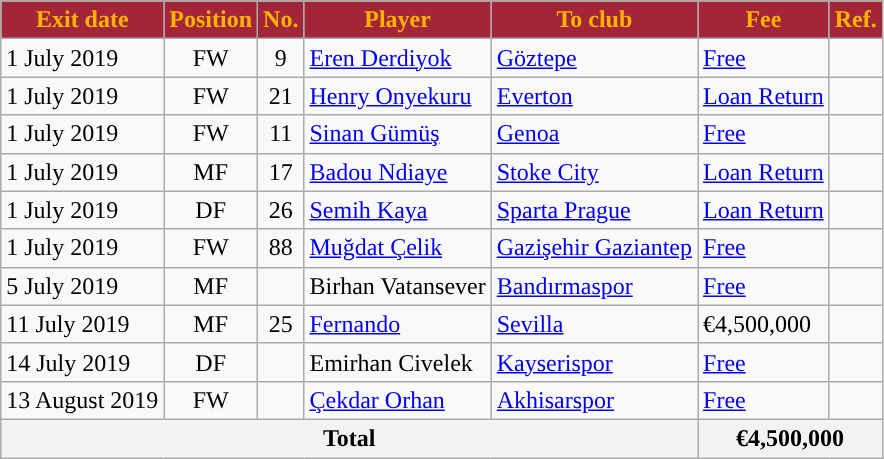<table class="wikitable sortable">
<tr>
<th style="background:#a32638; color:#ffb300; ">Exit date</th>
<th style="background:#a32638; color:#ffb300; ">Position</th>
<th style="background:#a32638; color:#ffb300; ">No.</th>
<th style="background:#a32638; color:#ffb300; ">Player</th>
<th style="background:#a32638; color:#ffb300; ">To club</th>
<th style="background:#a32638; color:#ffb300; ">Fee</th>
<th style="background:#a32638; color:#ffb300; ">Ref.</th>
</tr>
<tr>
<td>1 July 2019</td>
<td style="text-align:center;">FW</td>
<td style="text-align:center;">9</td>
<td style="text-align:left;"> <a href='#'>Eren Derdiyok</a></td>
<td style="text-align:left;"> <a href='#'>Göztepe</a></td>
<td><a href='#'>Free</a></td>
<td></td>
</tr>
<tr>
<td>1 July 2019</td>
<td style="text-align:center;">FW</td>
<td style="text-align:center;">21</td>
<td style="text-align:left;"> <a href='#'>Henry Onyekuru</a></td>
<td style="text-align:left;"> <a href='#'>Everton</a></td>
<td><a href='#'>Loan Return</a></td>
<td></td>
</tr>
<tr>
<td>1 July 2019</td>
<td style="text-align:center;">FW</td>
<td style="text-align:center;">11</td>
<td style="text-align:left;"> <a href='#'>Sinan Gümüş</a></td>
<td style="text-align:left;"> <a href='#'>Genoa</a></td>
<td><a href='#'>Free</a></td>
<td></td>
</tr>
<tr>
<td>1 July 2019</td>
<td style="text-align:center;">MF</td>
<td style="text-align:center;">17</td>
<td style="text-align:left;"> <a href='#'>Badou Ndiaye</a></td>
<td style="text-align:left;"> <a href='#'>Stoke City</a></td>
<td><a href='#'>Loan Return</a></td>
<td></td>
</tr>
<tr>
<td>1 July 2019</td>
<td style="text-align:center;">DF</td>
<td style="text-align:center;">26</td>
<td style="text-align:left;"> <a href='#'>Semih Kaya</a></td>
<td style="text-align:left;"> <a href='#'>Sparta Prague</a></td>
<td><a href='#'>Loan Return</a></td>
<td></td>
</tr>
<tr>
<td>1 July 2019</td>
<td style="text-align:center;">FW</td>
<td style="text-align:center;">88</td>
<td style="text-align:left;"> <a href='#'>Muğdat Çelik</a></td>
<td style="text-align:left;"> <a href='#'>Gazişehir Gaziantep</a></td>
<td><a href='#'>Free</a></td>
<td></td>
</tr>
<tr>
<td>5 July 2019</td>
<td style="text-align:center;">MF</td>
<td style="text-align:center;"></td>
<td style="text-align:left;"> Birhan Vatansever</td>
<td style="text-align:left;"> <a href='#'>Bandırmaspor</a></td>
<td><a href='#'>Free</a></td>
<td></td>
</tr>
<tr>
<td>11 July 2019</td>
<td style="text-align:center;">MF</td>
<td style="text-align:center;">25</td>
<td style="text-align:left;"> <a href='#'>Fernando</a></td>
<td style="text-align:left;"> <a href='#'>Sevilla</a></td>
<td>€4,500,000</td>
<td></td>
</tr>
<tr>
<td>14 July 2019</td>
<td style="text-align:center;">DF</td>
<td style="text-align:center;"></td>
<td style="text-align:left;"> Emirhan Civelek</td>
<td style="text-align:left;"> <a href='#'>Kayserispor</a></td>
<td><a href='#'>Free</a></td>
<td></td>
</tr>
<tr>
<td>13 August 2019</td>
<td style="text-align:center;">FW</td>
<td style="text-align:center;"></td>
<td style="text-align:left;"> <a href='#'>Çekdar Orhan</a></td>
<td style="text-align:left;"> <a href='#'>Akhisarspor</a></td>
<td><a href='#'>Free</a></td>
<td></td>
</tr>
<tr>
<th colspan="5">Total</th>
<th colspan="2">€4,500,000</th>
</tr>
</table>
